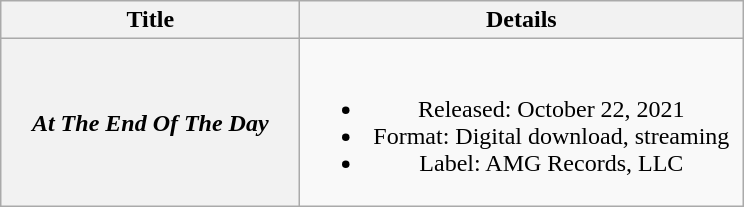<table class="wikitable plainrowheaders" style="text-align:center;">
<tr>
<th scope="col" style="width:12em;">Title</th>
<th scope="col" style="width:18em;">Details</th>
</tr>
<tr>
<th scope="row"><em>At The End Of The Day</em></th>
<td><br><ul><li>Released: October 22, 2021</li><li>Format: Digital download, streaming</li><li>Label: AMG Records, LLC</li></ul></td>
</tr>
</table>
